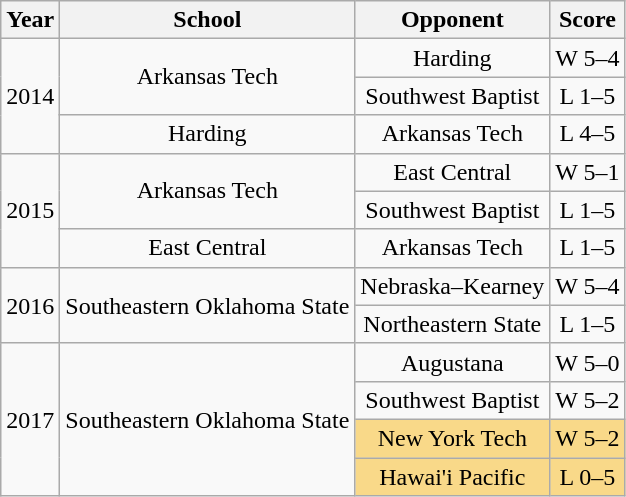<table class="wikitable" style=text-align:center>
<tr>
<th>Year</th>
<th>School</th>
<th>Opponent</th>
<th>Score</th>
</tr>
<tr>
<td rowspan=3>2014</td>
<td rowspan=2>Arkansas Tech</td>
<td>Harding</td>
<td>W 5–4</td>
</tr>
<tr>
<td>Southwest Baptist</td>
<td>L 1–5</td>
</tr>
<tr>
<td>Harding</td>
<td>Arkansas Tech</td>
<td>L 4–5</td>
</tr>
<tr>
<td rowspan=3>2015</td>
<td rowspan=2>Arkansas Tech</td>
<td>East Central</td>
<td>W 5–1</td>
</tr>
<tr>
<td>Southwest Baptist</td>
<td>L 1–5</td>
</tr>
<tr>
<td>East Central</td>
<td>Arkansas Tech</td>
<td>L 1–5</td>
</tr>
<tr>
<td rowspan=2>2016</td>
<td rowspan=2>Southeastern Oklahoma State</td>
<td>Nebraska–Kearney</td>
<td>W 5–4</td>
</tr>
<tr>
<td>Northeastern State</td>
<td>L 1–5</td>
</tr>
<tr>
<td rowspan=4>2017</td>
<td rowspan=4>Southeastern Oklahoma State</td>
<td>Augustana</td>
<td>W 5–0</td>
</tr>
<tr>
<td>Southwest Baptist</td>
<td>W 5–2</td>
</tr>
<tr bgcolor=#f9d989>
<td>New York Tech</td>
<td>W 5–2</td>
</tr>
<tr bgcolor=#f9d989>
<td>Hawai'i Pacific</td>
<td>L 0–5</td>
</tr>
</table>
